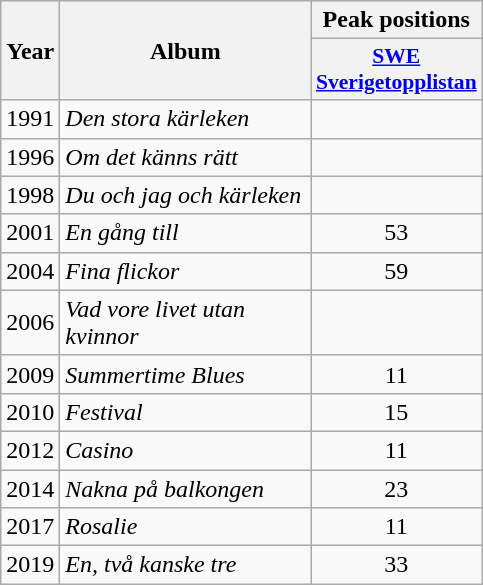<table class="wikitable">
<tr>
<th align="center" rowspan="2" width="10">Year</th>
<th align="center" rowspan="2" width="160">Album</th>
<th align="center" colspan="1" width="20">Peak positions</th>
</tr>
<tr>
<th scope="col" style="width:3em;font-size:90%;"><a href='#'>SWE <br>Sverigetopplistan</a><br></th>
</tr>
<tr>
<td style="text-align:center;">1991</td>
<td><em>Den stora kärleken</em></td>
<td style="text-align:center;"></td>
</tr>
<tr>
<td style="text-align:center;">1996</td>
<td><em>Om det känns rätt</em></td>
<td style="text-align:center;"></td>
</tr>
<tr>
<td style="text-align:center;">1998</td>
<td><em>Du och jag och kärleken</em></td>
<td style="text-align:center;"></td>
</tr>
<tr>
<td style="text-align:center;">2001</td>
<td><em>En gång till</em></td>
<td style="text-align:center;">53</td>
</tr>
<tr>
<td style="text-align:center;">2004</td>
<td><em>Fina flickor</em></td>
<td style="text-align:center;">59</td>
</tr>
<tr>
<td style="text-align:center;">2006</td>
<td><em>Vad vore livet utan kvinnor</em></td>
<td style="text-align:center;"></td>
</tr>
<tr>
<td style="text-align:center;">2009</td>
<td><em>Summertime Blues</em></td>
<td style="text-align:center;">11</td>
</tr>
<tr>
<td style="text-align:center;">2010</td>
<td><em>Festival</em></td>
<td style="text-align:center;">15</td>
</tr>
<tr>
<td style="text-align:center;">2012</td>
<td><em>Casino</em></td>
<td style="text-align:center;">11</td>
</tr>
<tr>
<td style="text-align:center;">2014</td>
<td><em>Nakna på balkongen</em></td>
<td style="text-align:center;">23</td>
</tr>
<tr>
<td style="text-align:center;">2017</td>
<td><em>Rosalie</em></td>
<td style="text-align:center;">11<br></td>
</tr>
<tr>
<td style="text-align:center;">2019</td>
<td><em>En, två kanske tre</em></td>
<td style="text-align:center;">33<br></td>
</tr>
</table>
